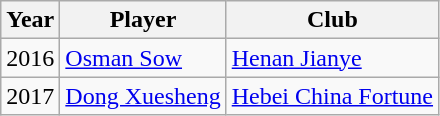<table class="wikitable">
<tr>
<th>Year</th>
<th>Player</th>
<th>Club</th>
</tr>
<tr>
<td>2016</td>
<td> <a href='#'>Osman Sow</a></td>
<td><a href='#'>Henan Jianye</a></td>
</tr>
<tr>
<td>2017</td>
<td> <a href='#'>Dong Xuesheng</a></td>
<td><a href='#'>Hebei China Fortune</a></td>
</tr>
</table>
